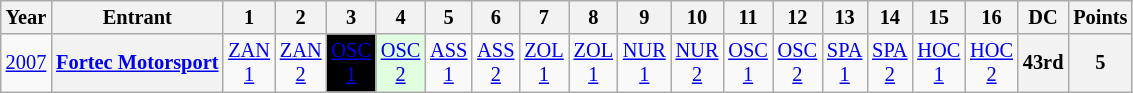<table class="wikitable" style="text-align:center; font-size:85%">
<tr>
<th>Year</th>
<th>Entrant</th>
<th>1</th>
<th>2</th>
<th>3</th>
<th>4</th>
<th>5</th>
<th>6</th>
<th>7</th>
<th>8</th>
<th>9</th>
<th>10</th>
<th>11</th>
<th>12</th>
<th>13</th>
<th>14</th>
<th>15</th>
<th>16</th>
<th>DC</th>
<th>Points</th>
</tr>
<tr>
<td><a href='#'>2007</a></td>
<th nowrap><a href='#'>Fortec Motorsport</a></th>
<td style="background:#;"><a href='#'>ZAN<br>1</a><br></td>
<td style="background:#;"><a href='#'>ZAN<br>2</a><br></td>
<td style="background:#000000;color:white"><a href='#'><span>OSC<br>1</span></a><br></td>
<td style="background:#dfffdf;"><a href='#'>OSC<br>2</a><br></td>
<td style="background:#;"><a href='#'>ASS<br>1</a><br></td>
<td style="background:#;"><a href='#'>ASS<br>2</a><br></td>
<td style="background:#;"><a href='#'>ZOL<br>1</a><br></td>
<td style="background:#;"><a href='#'>ZOL<br>1</a><br></td>
<td style="background:#;"><a href='#'>NUR<br>1</a><br></td>
<td style="background:#;"><a href='#'>NUR<br>2</a><br></td>
<td style="background:#;"><a href='#'>OSC<br>1</a><br></td>
<td style="background:#;"><a href='#'>OSC<br>2</a><br></td>
<td style="background:#;"><a href='#'>SPA<br>1</a><br></td>
<td style="background:#;"><a href='#'>SPA<br>2</a><br></td>
<td style="background:#;"><a href='#'>HOC<br>1</a><br></td>
<td style="background:#;"><a href='#'>HOC<br>2</a><br></td>
<th>43rd</th>
<th>5</th>
</tr>
</table>
